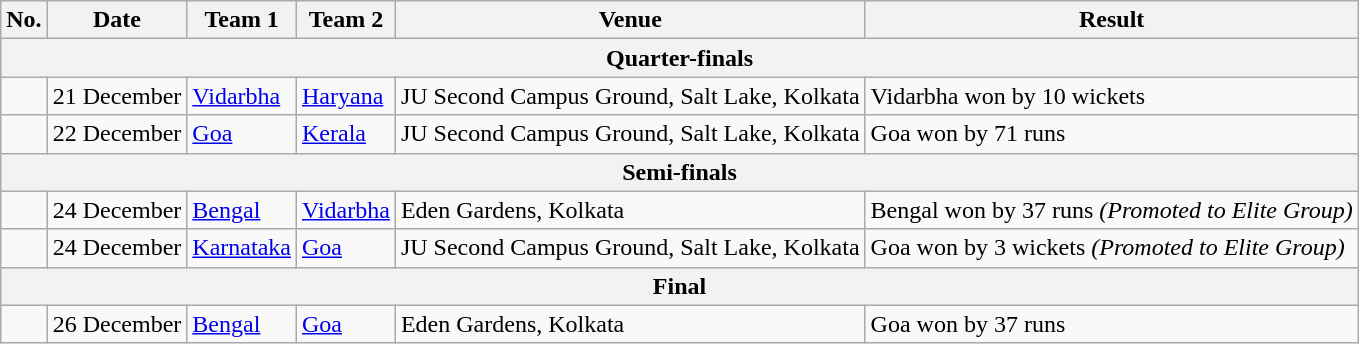<table class="wikitable">
<tr>
<th>No.</th>
<th>Date</th>
<th>Team 1</th>
<th>Team 2</th>
<th>Venue</th>
<th>Result</th>
</tr>
<tr>
<th colspan="9">Quarter-finals</th>
</tr>
<tr>
<td> </td>
<td>21 December</td>
<td><a href='#'>Vidarbha</a></td>
<td><a href='#'>Haryana</a></td>
<td>JU Second Campus Ground, Salt Lake, Kolkata</td>
<td>Vidarbha won by 10 wickets</td>
</tr>
<tr>
<td> </td>
<td>22 December</td>
<td><a href='#'>Goa</a></td>
<td><a href='#'>Kerala</a></td>
<td>JU Second Campus Ground, Salt Lake, Kolkata</td>
<td>Goa won by 71 runs</td>
</tr>
<tr>
<th colspan="9">Semi-finals</th>
</tr>
<tr>
<td></td>
<td>24 December</td>
<td><a href='#'>Bengal</a></td>
<td><a href='#'>Vidarbha</a></td>
<td>Eden Gardens, Kolkata</td>
<td>Bengal won by 37 runs <em>(Promoted to Elite Group)</em></td>
</tr>
<tr>
<td> </td>
<td>24 December</td>
<td><a href='#'>Karnataka</a></td>
<td><a href='#'>Goa</a></td>
<td>JU Second Campus Ground, Salt Lake, Kolkata</td>
<td>Goa won by 3 wickets <em>(Promoted to Elite Group)</em></td>
</tr>
<tr>
<th colspan="9">Final</th>
</tr>
<tr>
<td> </td>
<td>26 December</td>
<td><a href='#'>Bengal</a></td>
<td><a href='#'>Goa</a></td>
<td>Eden Gardens, Kolkata</td>
<td>Goa won by 37 runs</td>
</tr>
</table>
